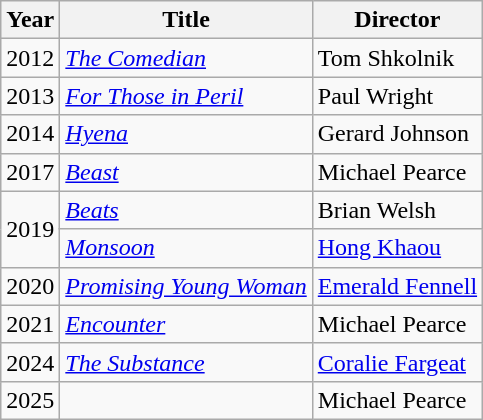<table class="wikitable">
<tr>
<th>Year</th>
<th>Title</th>
<th>Director</th>
</tr>
<tr>
<td>2012</td>
<td><em><a href='#'>The Comedian</a></em></td>
<td>Tom Shkolnik</td>
</tr>
<tr>
<td>2013</td>
<td><em><a href='#'>For Those in Peril</a></em></td>
<td>Paul Wright</td>
</tr>
<tr>
<td>2014</td>
<td><em><a href='#'>Hyena</a></em></td>
<td>Gerard Johnson</td>
</tr>
<tr>
<td>2017</td>
<td><em><a href='#'>Beast</a></em></td>
<td>Michael Pearce</td>
</tr>
<tr>
<td rowspan=2>2019</td>
<td><em><a href='#'>Beats</a></em></td>
<td>Brian Welsh</td>
</tr>
<tr>
<td><em><a href='#'>Monsoon</a></em></td>
<td><a href='#'>Hong Khaou</a></td>
</tr>
<tr>
<td>2020</td>
<td><em><a href='#'>Promising Young Woman</a></em></td>
<td><a href='#'>Emerald Fennell</a></td>
</tr>
<tr>
<td>2021</td>
<td><em><a href='#'>Encounter</a></em></td>
<td>Michael Pearce</td>
</tr>
<tr>
<td>2024</td>
<td><em><a href='#'>The Substance</a></em></td>
<td><a href='#'>Coralie Fargeat</a></td>
</tr>
<tr>
<td>2025</td>
<td></td>
<td>Michael Pearce</td>
</tr>
</table>
